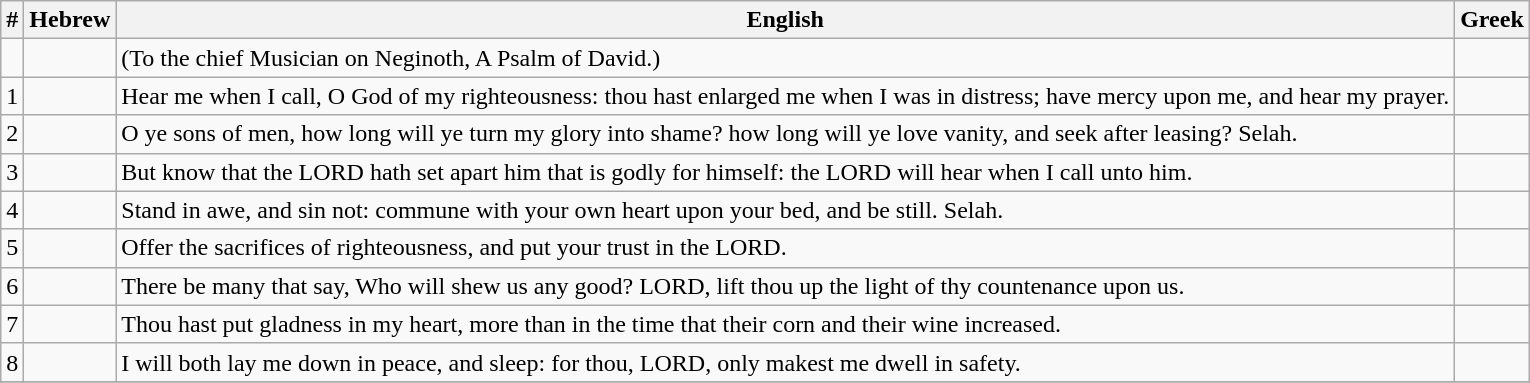<table class=wikitable>
<tr>
<th>#</th>
<th>Hebrew</th>
<th>English</th>
<th>Greek</th>
</tr>
<tr>
<td style="text-align:right"></td>
<td style="text-align:right"></td>
<td>(To the chief Musician on Neginoth, A Psalm of David.)</td>
<td></td>
</tr>
<tr>
<td style="text-align:right">1</td>
<td style="text-align:right"></td>
<td>Hear me when I call, O God of my righteousness: thou hast enlarged me when I was in distress; have mercy upon me, and hear my prayer.</td>
<td></td>
</tr>
<tr>
<td style="text-align:right">2</td>
<td style="text-align:right"></td>
<td>O ye sons of men, how long will ye turn my glory into shame? how long will ye love vanity, and seek after leasing? Selah.</td>
<td></td>
</tr>
<tr>
<td style="text-align:right">3</td>
<td style="text-align:right"></td>
<td>But know that the LORD hath set apart him that is godly for himself: the LORD will hear when I call unto him.</td>
<td></td>
</tr>
<tr>
<td style="text-align:right">4</td>
<td style="text-align:right"></td>
<td>Stand in awe, and sin not: commune with your own heart upon your bed, and be still. Selah.</td>
<td></td>
</tr>
<tr>
<td style="text-align:right">5</td>
<td style="text-align:right"></td>
<td>Offer the sacrifices of righteousness, and put your trust in the LORD.</td>
<td></td>
</tr>
<tr>
<td style="text-align:right">6</td>
<td style="text-align:right"></td>
<td>There be many that say, Who will shew us any good? LORD, lift thou up the light of thy countenance upon us.</td>
<td></td>
</tr>
<tr>
<td style="text-align:right">7</td>
<td style="text-align:right"></td>
<td>Thou hast put gladness in my heart, more than in the time that their corn and their wine increased.</td>
<td></td>
</tr>
<tr>
<td style="text-align:right">8</td>
<td style="text-align:right"></td>
<td>I will both lay me down in peace, and sleep: for thou, LORD, only makest me dwell in safety.</td>
<td></td>
</tr>
<tr>
</tr>
</table>
